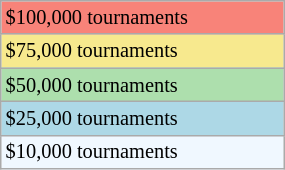<table class="wikitable" style="font-size:85%;" width=15%>
<tr style="background:#f88379;">
<td>$100,000 tournaments</td>
</tr>
<tr style="background:#f7e98e;">
<td>$75,000 tournaments</td>
</tr>
<tr style="background:#addfad;">
<td>$50,000 tournaments</td>
</tr>
<tr style="background:lightblue;">
<td>$25,000 tournaments</td>
</tr>
<tr style="background:#f0f8ff;">
<td>$10,000 tournaments</td>
</tr>
</table>
